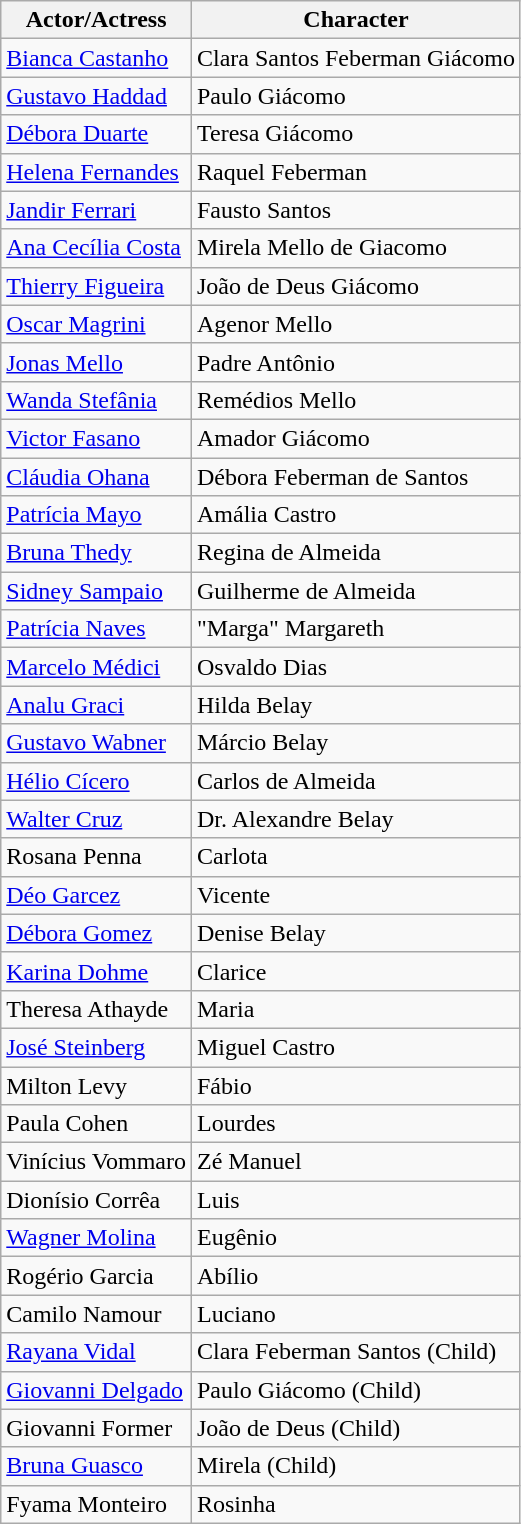<table class="wikitable sortable">
<tr>
<th>Actor/Actress</th>
<th>Character</th>
</tr>
<tr>
<td><a href='#'>Bianca Castanho</a></td>
<td>Clara Santos Feberman Giácomo</td>
</tr>
<tr>
<td><a href='#'>Gustavo Haddad</a></td>
<td>Paulo Giácomo</td>
</tr>
<tr>
<td><a href='#'>Débora Duarte</a></td>
<td>Teresa Giácomo</td>
</tr>
<tr>
<td><a href='#'>Helena Fernandes</a></td>
<td>Raquel Feberman</td>
</tr>
<tr>
<td><a href='#'>Jandir Ferrari</a></td>
<td>Fausto Santos</td>
</tr>
<tr>
<td><a href='#'>Ana Cecília Costa</a></td>
<td>Mirela Mello de Giacomo</td>
</tr>
<tr>
<td><a href='#'>Thierry Figueira</a></td>
<td>João de Deus Giácomo</td>
</tr>
<tr>
<td><a href='#'>Oscar Magrini</a></td>
<td>Agenor Mello</td>
</tr>
<tr>
<td><a href='#'>Jonas Mello</a></td>
<td>Padre Antônio</td>
</tr>
<tr>
<td><a href='#'>Wanda Stefânia</a></td>
<td>Remédios Mello</td>
</tr>
<tr>
<td><a href='#'>Victor Fasano</a></td>
<td>Amador Giácomo</td>
</tr>
<tr>
<td><a href='#'>Cláudia Ohana</a></td>
<td>Débora Feberman de Santos</td>
</tr>
<tr>
<td><a href='#'>Patrícia Mayo</a></td>
<td>Amália Castro</td>
</tr>
<tr>
<td><a href='#'>Bruna Thedy</a></td>
<td>Regina de Almeida</td>
</tr>
<tr>
<td><a href='#'>Sidney Sampaio</a></td>
<td>Guilherme de Almeida</td>
</tr>
<tr>
<td><a href='#'>Patrícia Naves</a></td>
<td>"Marga" Margareth</td>
</tr>
<tr>
<td><a href='#'>Marcelo Médici</a></td>
<td>Osvaldo Dias</td>
</tr>
<tr>
<td><a href='#'>Analu Graci</a></td>
<td>Hilda Belay</td>
</tr>
<tr>
<td><a href='#'>Gustavo Wabner</a></td>
<td>Márcio Belay</td>
</tr>
<tr>
<td><a href='#'>Hélio Cícero</a></td>
<td>Carlos de Almeida</td>
</tr>
<tr>
<td><a href='#'>Walter Cruz</a></td>
<td>Dr. Alexandre Belay</td>
</tr>
<tr>
<td>Rosana Penna</td>
<td>Carlota</td>
</tr>
<tr>
<td><a href='#'>Déo Garcez</a></td>
<td>Vicente</td>
</tr>
<tr>
<td><a href='#'>Débora Gomez</a></td>
<td>Denise Belay</td>
</tr>
<tr>
<td><a href='#'>Karina Dohme</a></td>
<td>Clarice</td>
</tr>
<tr>
<td>Theresa Athayde</td>
<td>Maria</td>
</tr>
<tr>
<td><a href='#'>José Steinberg</a></td>
<td>Miguel Castro</td>
</tr>
<tr>
<td>Milton Levy</td>
<td>Fábio</td>
</tr>
<tr>
<td>Paula Cohen</td>
<td>Lourdes</td>
</tr>
<tr>
<td>Vinícius Vommaro</td>
<td>Zé Manuel</td>
</tr>
<tr>
<td>Dionísio Corrêa</td>
<td>Luis</td>
</tr>
<tr>
<td><a href='#'>Wagner Molina</a></td>
<td>Eugênio</td>
</tr>
<tr>
<td>Rogério Garcia</td>
<td>Abílio</td>
</tr>
<tr>
<td>Camilo Namour</td>
<td>Luciano</td>
</tr>
<tr>
<td><a href='#'>Rayana Vidal</a></td>
<td>Clara Feberman Santos (Child)</td>
</tr>
<tr>
<td><a href='#'>Giovanni Delgado</a></td>
<td>Paulo Giácomo (Child)</td>
</tr>
<tr>
<td>Giovanni Former</td>
<td>João de Deus (Child)</td>
</tr>
<tr>
<td><a href='#'>Bruna Guasco</a></td>
<td>Mirela (Child)</td>
</tr>
<tr>
<td>Fyama Monteiro</td>
<td>Rosinha</td>
</tr>
</table>
